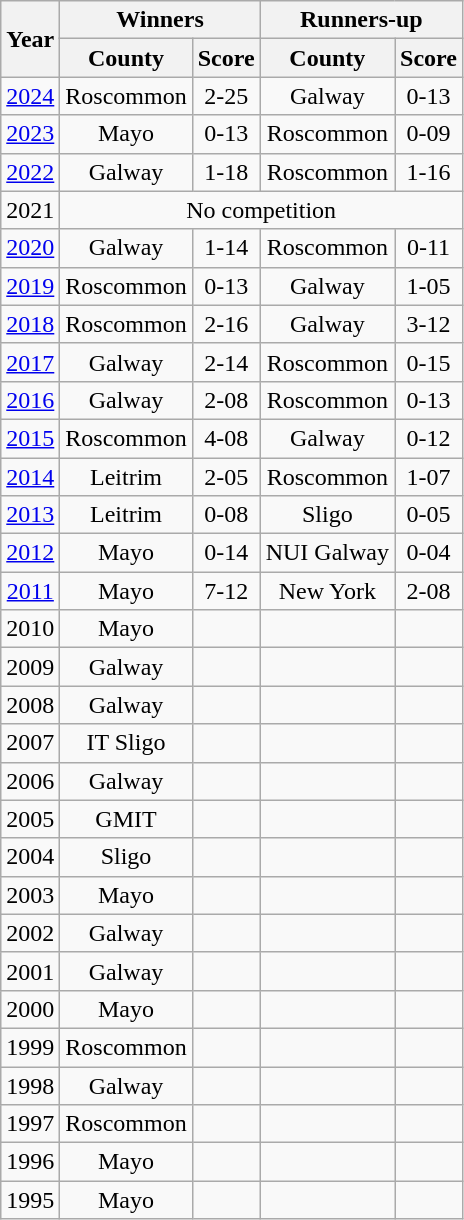<table class="wikitable sortable" style="text-align:center">
<tr>
<th rowspan="2">Year</th>
<th colspan="2">Winners</th>
<th colspan="2">Runners-up</th>
</tr>
<tr>
<th>County</th>
<th>Score</th>
<th>County</th>
<th>Score</th>
</tr>
<tr>
<td><a href='#'>2024</a></td>
<td>Roscommon</td>
<td>2-25</td>
<td>Galway</td>
<td>0-13</td>
</tr>
<tr>
<td><a href='#'>2023</a></td>
<td>Mayo</td>
<td>0-13</td>
<td>Roscommon</td>
<td>0-09</td>
</tr>
<tr>
<td><a href='#'>2022</a></td>
<td>Galway</td>
<td>1-18</td>
<td>Roscommon</td>
<td>1-16</td>
</tr>
<tr>
<td>2021</td>
<td colspan="4">No competition</td>
</tr>
<tr>
<td><a href='#'>2020</a></td>
<td>Galway</td>
<td>1-14</td>
<td>Roscommon</td>
<td>0-11</td>
</tr>
<tr>
<td><a href='#'>2019</a></td>
<td>Roscommon</td>
<td>0-13</td>
<td>Galway</td>
<td>1-05</td>
</tr>
<tr>
<td><a href='#'>2018</a></td>
<td>Roscommon</td>
<td>2-16</td>
<td>Galway</td>
<td>3-12</td>
</tr>
<tr>
<td><a href='#'>2017</a></td>
<td>Galway</td>
<td>2-14</td>
<td>Roscommon</td>
<td>0-15</td>
</tr>
<tr>
<td><a href='#'>2016</a></td>
<td>Galway</td>
<td>2-08</td>
<td>Roscommon</td>
<td>0-13</td>
</tr>
<tr>
<td><a href='#'>2015</a></td>
<td>Roscommon</td>
<td>4-08</td>
<td>Galway</td>
<td>0-12</td>
</tr>
<tr>
<td><a href='#'>2014</a></td>
<td>Leitrim</td>
<td>2-05</td>
<td>Roscommon</td>
<td>1-07</td>
</tr>
<tr>
<td><a href='#'>2013</a></td>
<td>Leitrim</td>
<td>0-08</td>
<td>Sligo</td>
<td>0-05</td>
</tr>
<tr>
<td><a href='#'>2012</a></td>
<td>Mayo</td>
<td>0-14</td>
<td>NUI Galway</td>
<td>0-04</td>
</tr>
<tr>
<td><a href='#'>2011</a></td>
<td>Mayo</td>
<td>7-12</td>
<td>New York</td>
<td>2-08</td>
</tr>
<tr>
<td>2010</td>
<td>Mayo</td>
<td></td>
<td></td>
<td></td>
</tr>
<tr>
<td>2009</td>
<td>Galway</td>
<td></td>
<td></td>
<td></td>
</tr>
<tr>
<td>2008</td>
<td>Galway</td>
<td></td>
<td></td>
<td></td>
</tr>
<tr>
<td>2007</td>
<td>IT Sligo</td>
<td></td>
<td></td>
<td></td>
</tr>
<tr>
<td>2006</td>
<td>Galway</td>
<td></td>
<td></td>
<td></td>
</tr>
<tr>
<td>2005</td>
<td>GMIT</td>
<td></td>
<td></td>
<td></td>
</tr>
<tr>
<td>2004</td>
<td>Sligo</td>
<td></td>
<td></td>
<td></td>
</tr>
<tr>
<td>2003</td>
<td>Mayo</td>
<td></td>
<td></td>
<td></td>
</tr>
<tr>
<td>2002</td>
<td>Galway</td>
<td></td>
<td></td>
<td></td>
</tr>
<tr>
<td>2001</td>
<td>Galway</td>
<td></td>
<td></td>
<td></td>
</tr>
<tr>
<td>2000</td>
<td>Mayo</td>
<td></td>
<td></td>
<td></td>
</tr>
<tr>
<td>1999</td>
<td>Roscommon</td>
<td></td>
<td></td>
<td></td>
</tr>
<tr>
<td>1998</td>
<td>Galway</td>
<td></td>
<td></td>
<td></td>
</tr>
<tr>
<td>1997</td>
<td>Roscommon</td>
<td></td>
<td></td>
<td></td>
</tr>
<tr>
<td>1996</td>
<td>Mayo</td>
<td></td>
<td></td>
<td></td>
</tr>
<tr>
<td>1995</td>
<td>Mayo</td>
<td></td>
<td></td>
<td></td>
</tr>
</table>
